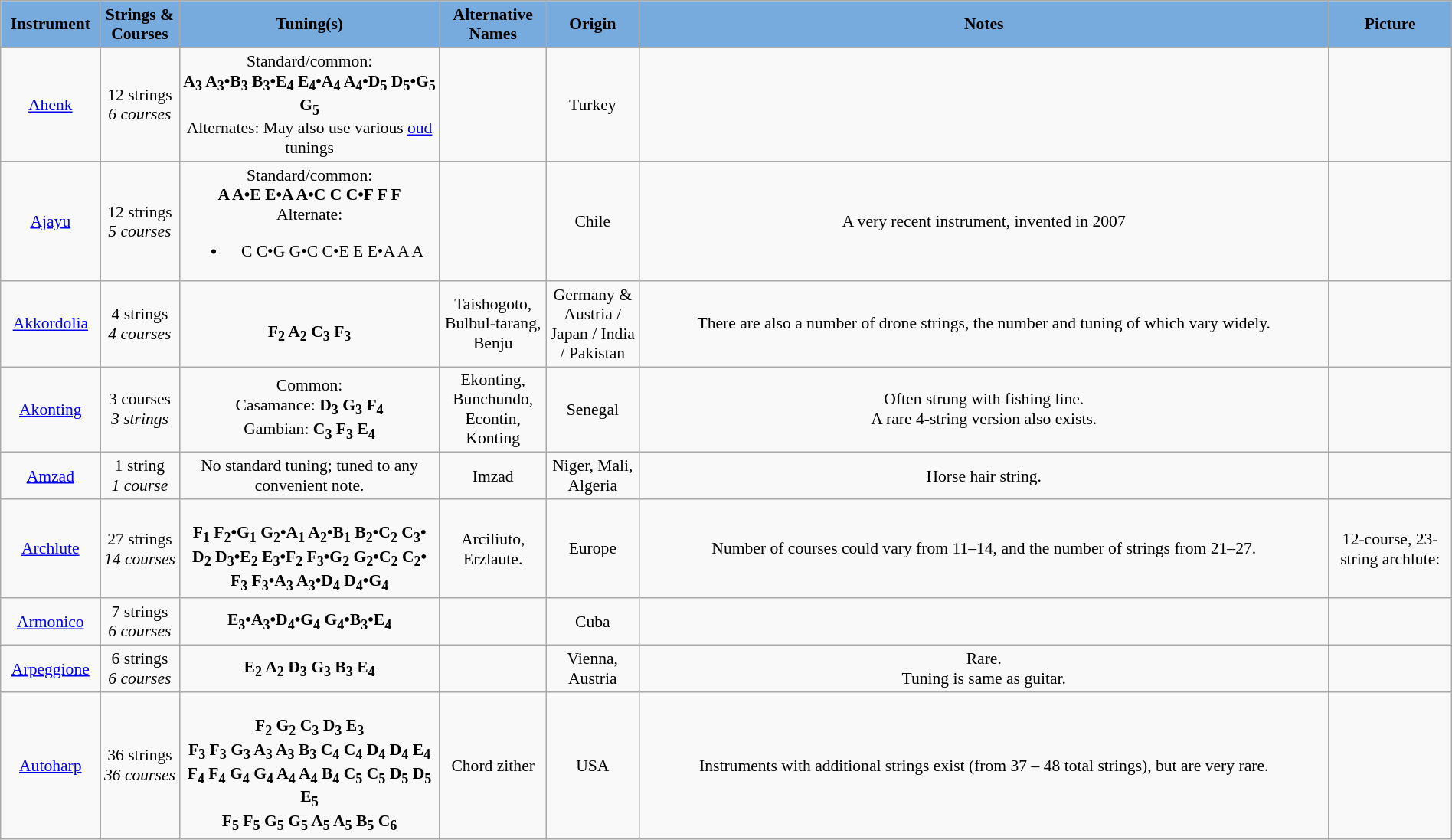<table class="wikitable" style="margin:0.5em auto; clear:both; font-size:.9em; text-align:center; width:100%">
<tr>
<th style="background: #7ad;" scope="col" width="80">Instrument</th>
<th style="background: #7ad;" scope="col" width="62">Strings & Courses</th>
<th style="background: #7ad;" scope="col" width="220">Tuning(s)</th>
<th style="background: #7ad;" scope="col" width="86">Alternative Names</th>
<th style="background: #7ad;" scope="col" width="74">Origin</th>
<th style="background: #7ad;" scope="col" width'"106">Notes</th>
<th style="background: #7ad;" scope="col" width="100">Picture</th>
</tr>
<tr>
<td><a href='#'>Ahenk</a></td>
<td>12 strings<br><em>6 courses</em></td>
<td>Standard/common:<br><strong>A<sub>3</sub> A<sub>3</sub>•B<sub>3</sub> B<sub>3</sub>•E<sub>4</sub> E<sub>4</sub>•A<sub>4</sub> A<sub>4</sub>•D<sub>5</sub> D<sub>5</sub>•G<sub>5</sub> G<sub>5</sub></strong><br>Alternates:
May also use various <a href='#'>oud</a> tunings</td>
<td></td>
<td>Turkey</td>
<td></td>
<td></td>
</tr>
<tr>
<td><a href='#'>Ajayu</a></td>
<td>12 strings<br><em>5 courses</em></td>
<td>Standard/common:<br><strong>A A•E E•A A•C C C•F F F</strong><br>Alternate:<ul><li>C C•G G•C C•E E E•A A A</li></ul></td>
<td></td>
<td>Chile</td>
<td>A very recent instrument, invented in 2007</td>
<td></td>
</tr>
<tr>
<td><a href='#'>Akkordolia</a></td>
<td>4 strings<br><em>4 courses</em></td>
<td><br><strong>F<sub>2</sub> A<sub>2</sub> C<sub>3</sub> F<sub>3</sub></strong></td>
<td>Taishogoto, Bulbul-tarang, Benju</td>
<td>Germany & Austria / Japan / India / Pakistan</td>
<td>There are also a number of drone strings, the number and tuning of which vary widely.</td>
<td></td>
</tr>
<tr>
<td><a href='#'>Akonting</a></td>
<td>3 courses<br><em>3 strings</em></td>
<td>Common:<br>Casamance: <strong>D<sub>3</sub> G<sub>3</sub> F<sub>4</sub></strong><br>Gambian: <strong>C<sub>3</sub> F<sub>3</sub> E<sub>4</sub></strong></td>
<td>Ekonting, Bunchundo, Econtin, Konting</td>
<td>Senegal</td>
<td>Often strung with fishing line.<br>A rare 4-string version also exists.</td>
<td></td>
</tr>
<tr>
<td><a href='#'>Amzad</a></td>
<td>1 string<br><em>1 course</em></td>
<td>No standard tuning; tuned to any convenient note.</td>
<td>Imzad</td>
<td>Niger, Mali, Algeria</td>
<td>Horse hair string.</td>
<td></td>
</tr>
<tr>
<td><a href='#'>Archlute</a></td>
<td>27 strings<br><em>14 courses</em></td>
<td><br><strong>F<sub>1</sub> F<sub>2</sub>•G<sub>1</sub> G<sub>2</sub>•A<sub>1</sub> A<sub>2</sub>•B<sub>1</sub> B<sub>2</sub>•C<sub>2</sub> C<sub>3</sub>•</strong><br>
<strong>D<sub>2</sub> D<sub>3</sub>•E<sub>2</sub> E<sub>3</sub>•F<sub>2</sub> F<sub>3</sub>•G<sub>2</sub> G<sub>2</sub>•C<sub>2</sub> C<sub>2</sub>•</strong><br>
<strong>F<sub>3</sub> F<sub>3</sub>•A<sub>3</sub> A<sub>3</sub>•D<sub>4</sub> D<sub>4</sub>•G<sub>4</sub></strong></td>
<td>Arciliuto, Erzlaute.</td>
<td>Europe</td>
<td>Number of courses could vary from 11–14, and the number of strings from 21–27.</td>
<td>12-course, 23-string archlute:</td>
</tr>
<tr>
<td><a href='#'>Armonico</a></td>
<td>7 strings<br><em>6 courses</em></td>
<td><strong>E<sub>3</sub>•A<sub>3</sub>•D<sub>4</sub>•G<sub>4</sub> G<sub>4</sub>•B<sub>3</sub>•E<sub>4</sub></strong></td>
<td></td>
<td>Cuba</td>
<td></td>
<td></td>
</tr>
<tr>
<td><a href='#'>Arpeggione</a></td>
<td>6 strings<br><em>6 courses</em></td>
<td><strong>E<sub>2</sub> A<sub>2</sub> D<sub>3</sub> G<sub>3</sub> B<sub>3</sub> E<sub>4</sub></strong></td>
<td></td>
<td>Vienna, Austria</td>
<td>Rare.<br>Tuning is same as guitar.</td>
<td></td>
</tr>
<tr>
<td><a href='#'>Autoharp</a></td>
<td>36 strings<br><em>36 courses</em></td>
<td><br><strong>F<sub>2</sub> G<sub>2</sub> C<sub>3</sub> D<sub>3</sub> E<sub>3</sub> </strong><br>
<strong>F<sub>3</sub> F<sub>3</sub> G<sub>3</sub> A<sub>3</sub> A<sub>3</sub> B<sub>3</sub> C<sub>4</sub> C<sub>4</sub> D<sub>4</sub> D<sub>4</sub> E<sub>4</sub> </strong><br>
<strong>F<sub>4</sub> F<sub>4</sub> G<sub>4</sub> G<sub>4</sub> A<sub>4</sub> A<sub>4</sub> B<sub>4</sub> C<sub>5</sub> C<sub>5</sub> D<sub>5</sub> D<sub>5</sub> E<sub>5</sub></strong><br>
<strong>F<sub>5</sub> F<sub>5</sub> G<sub>5</sub> G<sub>5</sub> A<sub>5</sub> A<sub>5</sub> B<sub>5</sub> C<sub>6</sub></strong></td>
<td>Chord zither</td>
<td>USA</td>
<td>Instruments with additional strings exist (from 37 – 48 total strings), but are very rare.</td>
<td></td>
</tr>
</table>
